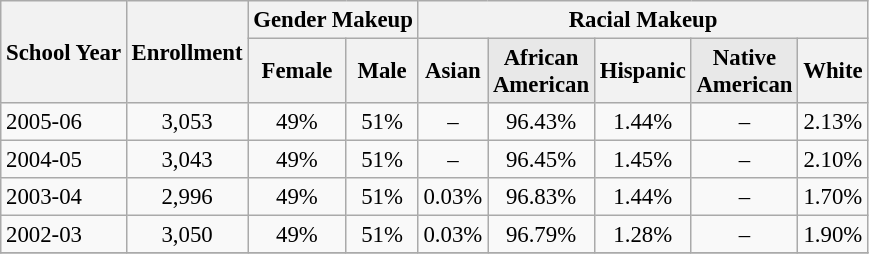<table class="wikitable" style="font-size: 95%;">
<tr>
<th rowspan="2">School Year</th>
<th rowspan="2">Enrollment</th>
<th colspan="2">Gender Makeup</th>
<th colspan="5">Racial Makeup</th>
</tr>
<tr>
<th>Female</th>
<th>Male</th>
<th>Asian</th>
<td align="center" bgcolor=#e8e8e8><strong>African <br>American</strong></td>
<th>Hispanic</th>
<td align="center" bgcolor=#e8e8e8><strong>Native <br>American</strong></td>
<th>White</th>
</tr>
<tr>
<td align="left">2005-06</td>
<td align="center">3,053</td>
<td align="center">49%</td>
<td align="center">51%</td>
<td align="center">–</td>
<td align="center">96.43%</td>
<td align="center">1.44%</td>
<td align="center">–</td>
<td align="center">2.13%</td>
</tr>
<tr>
<td align="left">2004-05</td>
<td align="center">3,043</td>
<td align="center">49%</td>
<td align="center">51%</td>
<td align="center">–</td>
<td align="center">96.45%</td>
<td align="center">1.45%</td>
<td align="center">–</td>
<td align="center">2.10%</td>
</tr>
<tr>
<td align="left">2003-04</td>
<td align="center">2,996</td>
<td align="center">49%</td>
<td align="center">51%</td>
<td align="center">0.03%</td>
<td align="center">96.83%</td>
<td align="center">1.44%</td>
<td align="center">–</td>
<td align="center">1.70%</td>
</tr>
<tr>
<td align="left">2002-03</td>
<td align="center">3,050</td>
<td align="center">49%</td>
<td align="center">51%</td>
<td align="center">0.03%</td>
<td align="center">96.79%</td>
<td align="center">1.28%</td>
<td align="center">–</td>
<td align="center">1.90%</td>
</tr>
<tr>
</tr>
</table>
